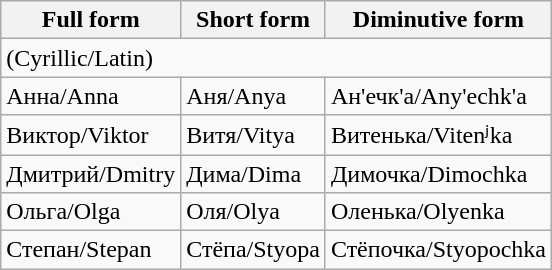<table class="wikitable">
<tr>
<th>Full form</th>
<th>Short form</th>
<th>Diminutive form</th>
</tr>
<tr>
<td colspan="3">(Cyrillic/Latin)</td>
</tr>
<tr>
<td>Анна/Anna</td>
<td>Аня/Anya</td>
<td>Ан'ечк'а/Any'echk'a</td>
</tr>
<tr>
<td>Виктор/Viktor</td>
<td>Витя/Vitya</td>
<td>Витенька/Vitenʲka</td>
</tr>
<tr>
<td>Дмитрий/Dmitry</td>
<td>Дима/Dima</td>
<td>Димочка/Dimochka</td>
</tr>
<tr>
<td>Ольга/Olga</td>
<td>Оля/Olya</td>
<td>Оленька/Olyenka</td>
</tr>
<tr>
<td>Степан/Stepan</td>
<td>Стёпа/Styopa</td>
<td>Стёпочка/Styopochka</td>
</tr>
</table>
